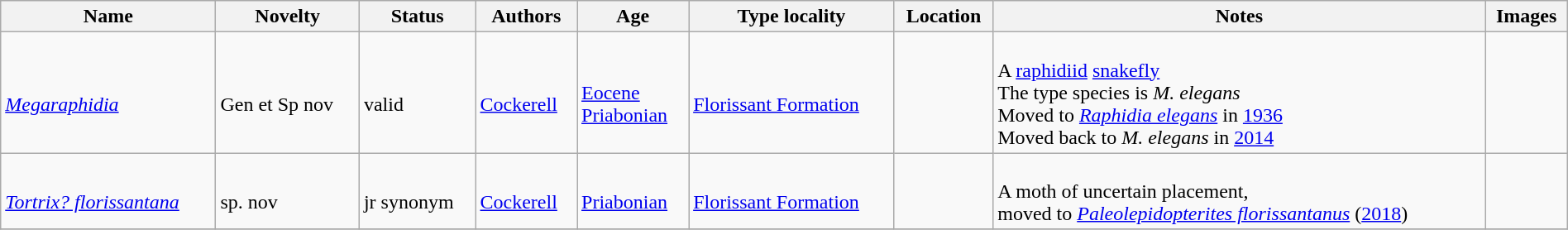<table class="wikitable sortable" align="center" width="100%">
<tr>
<th>Name</th>
<th>Novelty</th>
<th>Status</th>
<th>Authors</th>
<th>Age</th>
<th>Type locality</th>
<th>Location</th>
<th>Notes</th>
<th>Images</th>
</tr>
<tr>
<td><br><em><a href='#'>Megaraphidia</a></em></td>
<td><br>Gen et Sp nov</td>
<td><br>valid</td>
<td><br><a href='#'>Cockerell</a></td>
<td><br><a href='#'>Eocene</a><br><a href='#'>Priabonian</a></td>
<td><br><a href='#'>Florissant Formation</a></td>
<td><br><br></td>
<td><br>A <a href='#'>raphidiid</a> <a href='#'>snakefly</a><br>The type species is <em>M. elegans</em><br>Moved to <em><a href='#'>Raphidia elegans</a></em> in <a href='#'>1936</a><br> Moved back to <em>M. elegans</em> in <a href='#'>2014</a></td>
<td><br></td>
</tr>
<tr>
<td><br><em><a href='#'>Tortrix? florissantana</a></em></td>
<td><br>sp. nov</td>
<td><br>jr synonym</td>
<td><br><a href='#'>Cockerell</a></td>
<td><br><a href='#'>Priabonian</a></td>
<td><br><a href='#'>Florissant Formation</a></td>
<td><br> <br></td>
<td><br>A moth of uncertain placement, <br>moved to <em><a href='#'>Paleolepidopterites florissantanus</a></em> (<a href='#'>2018</a>)</td>
<td><br></td>
</tr>
<tr>
</tr>
</table>
